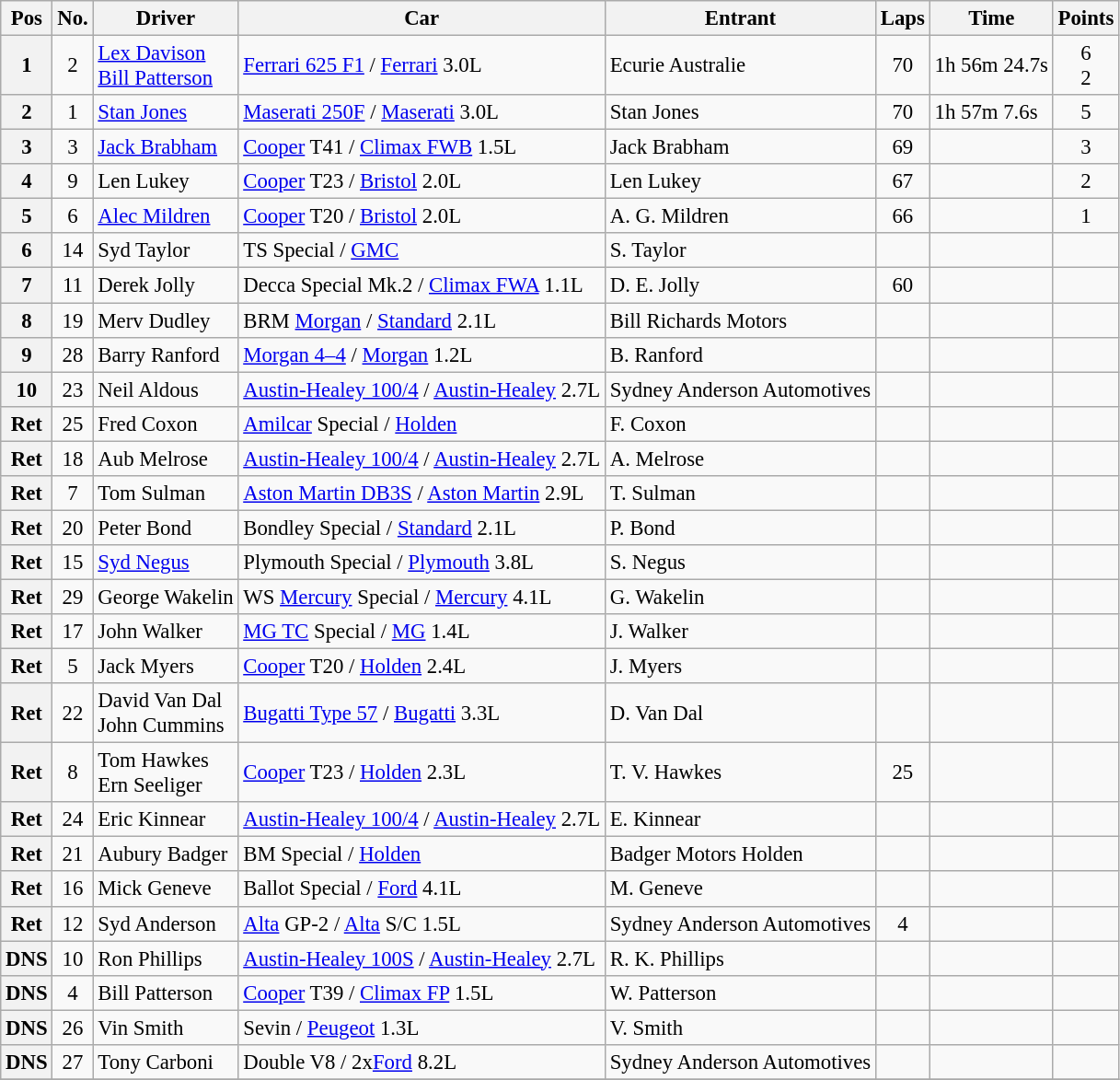<table class="wikitable" style="font-size: 95%;">
<tr>
<th>Pos</th>
<th>No.</th>
<th>Driver</th>
<th>Car</th>
<th>Entrant </th>
<th>Laps</th>
<th>Time</th>
<th>Points</th>
</tr>
<tr>
<th>1</th>
<td align="center">2</td>
<td> <a href='#'>Lex Davison</a><br>  <a href='#'>Bill Patterson</a></td>
<td><a href='#'>Ferrari 625 F1</a> / <a href='#'>Ferrari</a> 3.0L</td>
<td>Ecurie Australie</td>
<td align="center">70</td>
<td>1h 56m 24.7s</td>
<td align="center">6 <br> 2</td>
</tr>
<tr>
<th>2</th>
<td align="center">1</td>
<td> <a href='#'>Stan Jones</a></td>
<td><a href='#'>Maserati 250F</a> / <a href='#'>Maserati</a> 3.0L</td>
<td>Stan Jones</td>
<td align="center">70</td>
<td>1h 57m 7.6s</td>
<td align="center">5</td>
</tr>
<tr>
<th>3</th>
<td align="center">3</td>
<td> <a href='#'>Jack Brabham</a></td>
<td><a href='#'>Cooper</a> T41 / <a href='#'>Climax FWB</a> 1.5L</td>
<td>Jack Brabham</td>
<td align="center">69</td>
<td></td>
<td align="center">3</td>
</tr>
<tr>
<th>4</th>
<td align="center">9</td>
<td> Len Lukey</td>
<td><a href='#'>Cooper</a> T23 / <a href='#'>Bristol</a> 2.0L</td>
<td>Len Lukey</td>
<td align="center">67</td>
<td></td>
<td align="center">2</td>
</tr>
<tr>
<th>5</th>
<td align="center">6</td>
<td> <a href='#'>Alec Mildren</a></td>
<td><a href='#'>Cooper</a> T20 / <a href='#'>Bristol</a> 2.0L</td>
<td>A. G.  Mildren</td>
<td align="center">66</td>
<td></td>
<td align="center">1</td>
</tr>
<tr>
<th>6</th>
<td align="center">14</td>
<td> Syd Taylor</td>
<td>TS Special / <a href='#'>GMC</a></td>
<td>S. Taylor</td>
<td></td>
<td></td>
<td></td>
</tr>
<tr>
<th>7</th>
<td align="center">11</td>
<td> Derek Jolly</td>
<td>Decca Special Mk.2 / <a href='#'>Climax FWA</a> 1.1L</td>
<td>D. E.  Jolly</td>
<td align="center">60</td>
<td></td>
<td></td>
</tr>
<tr>
<th>8</th>
<td align="center">19</td>
<td> Merv Dudley</td>
<td>BRM <a href='#'>Morgan</a> / <a href='#'>Standard</a> 2.1L</td>
<td>Bill Richards Motors</td>
<td></td>
<td></td>
<td></td>
</tr>
<tr>
<th>9</th>
<td align="center">28</td>
<td> Barry Ranford</td>
<td><a href='#'>Morgan 4–4</a> / <a href='#'>Morgan</a> 1.2L</td>
<td>B. Ranford</td>
<td></td>
<td></td>
<td></td>
</tr>
<tr>
<th>10</th>
<td align="center">23</td>
<td> Neil Aldous</td>
<td><a href='#'>Austin-Healey 100/4</a> / <a href='#'>Austin-Healey</a> 2.7L</td>
<td>Sydney Anderson Automotives</td>
<td></td>
<td></td>
<td></td>
</tr>
<tr>
<th>Ret</th>
<td align="center">25</td>
<td> Fred Coxon</td>
<td><a href='#'>Amilcar</a> Special / <a href='#'>Holden</a></td>
<td>F. Coxon</td>
<td></td>
<td></td>
<td></td>
</tr>
<tr>
<th>Ret</th>
<td align="center">18</td>
<td> Aub Melrose</td>
<td><a href='#'>Austin-Healey 100/4</a> / <a href='#'>Austin-Healey</a> 2.7L</td>
<td>A. Melrose</td>
<td></td>
<td></td>
<td></td>
</tr>
<tr>
<th>Ret</th>
<td align="center">7</td>
<td> Tom Sulman</td>
<td><a href='#'>Aston Martin DB3S</a> / <a href='#'>Aston Martin</a> 2.9L</td>
<td>T. Sulman</td>
<td></td>
<td></td>
<td></td>
</tr>
<tr>
<th>Ret</th>
<td align="center">20</td>
<td> Peter Bond</td>
<td>Bondley Special / <a href='#'>Standard</a> 2.1L</td>
<td>P. Bond</td>
<td></td>
<td></td>
<td></td>
</tr>
<tr>
<th>Ret</th>
<td align="center">15</td>
<td> <a href='#'>Syd Negus</a></td>
<td>Plymouth Special / <a href='#'>Plymouth</a> 3.8L</td>
<td>S. Negus</td>
<td></td>
<td></td>
<td></td>
</tr>
<tr>
<th>Ret</th>
<td align="center">29</td>
<td> George Wakelin</td>
<td>WS <a href='#'>Mercury</a> Special / <a href='#'>Mercury</a> 4.1L</td>
<td>G. Wakelin</td>
<td></td>
<td></td>
<td></td>
</tr>
<tr>
<th>Ret</th>
<td align="center">17</td>
<td> John Walker</td>
<td><a href='#'>MG TC</a> Special / <a href='#'>MG</a> 1.4L</td>
<td>J. Walker</td>
<td></td>
<td></td>
<td></td>
</tr>
<tr>
<th>Ret</th>
<td align="center">5</td>
<td> Jack Myers</td>
<td><a href='#'>Cooper</a> T20 / <a href='#'>Holden</a> 2.4L</td>
<td>J. Myers</td>
<td></td>
<td></td>
<td></td>
</tr>
<tr>
<th>Ret</th>
<td align="center">22</td>
<td> David Van Dal<br>  John Cummins</td>
<td><a href='#'>Bugatti Type 57</a> / <a href='#'>Bugatti</a> 3.3L</td>
<td>D. Van Dal</td>
<td></td>
<td></td>
<td></td>
</tr>
<tr>
<th>Ret</th>
<td align="center">8</td>
<td> Tom Hawkes<br>  Ern Seeliger</td>
<td><a href='#'>Cooper</a> T23 / <a href='#'>Holden</a> 2.3L</td>
<td>T. V. Hawkes</td>
<td align="center">25</td>
<td></td>
<td></td>
</tr>
<tr>
<th>Ret</th>
<td align="center">24</td>
<td> Eric Kinnear</td>
<td><a href='#'>Austin-Healey 100/4</a> / <a href='#'>Austin-Healey</a> 2.7L</td>
<td>E. Kinnear</td>
<td></td>
<td></td>
<td></td>
</tr>
<tr>
<th>Ret</th>
<td align="center">21</td>
<td> Aubury Badger</td>
<td>BM Special / <a href='#'>Holden</a></td>
<td>Badger Motors Holden</td>
<td></td>
<td></td>
<td></td>
</tr>
<tr>
<th>Ret</th>
<td align="center">16</td>
<td> Mick Geneve</td>
<td>Ballot Special / <a href='#'>Ford</a> 4.1L</td>
<td>M. Geneve</td>
<td></td>
<td></td>
<td></td>
</tr>
<tr>
<th>Ret</th>
<td align="center">12</td>
<td> Syd Anderson</td>
<td><a href='#'>Alta</a> GP-2 / <a href='#'>Alta</a> S/C 1.5L</td>
<td>Sydney Anderson Automotives</td>
<td align="center">4</td>
<td></td>
<td></td>
</tr>
<tr>
<th>DNS</th>
<td align="center">10</td>
<td> Ron Phillips</td>
<td><a href='#'>Austin-Healey 100S</a> / <a href='#'>Austin-Healey</a> 2.7L</td>
<td>R. K. Phillips</td>
<td></td>
<td></td>
<td></td>
</tr>
<tr>
<th>DNS</th>
<td align="center">4</td>
<td> Bill Patterson</td>
<td><a href='#'>Cooper</a> T39 / <a href='#'>Climax FP</a> 1.5L</td>
<td>W. Patterson</td>
<td></td>
<td></td>
<td></td>
</tr>
<tr>
<th>DNS</th>
<td align="center">26</td>
<td> Vin Smith</td>
<td>Sevin / <a href='#'>Peugeot</a> 1.3L</td>
<td>V. Smith</td>
<td></td>
<td></td>
<td></td>
</tr>
<tr>
<th>DNS</th>
<td align="center">27</td>
<td> Tony Carboni</td>
<td>Double V8 / 2x<a href='#'>Ford</a> 8.2L</td>
<td>Sydney Anderson Automotives</td>
<td></td>
<td></td>
<td></td>
</tr>
<tr>
</tr>
</table>
